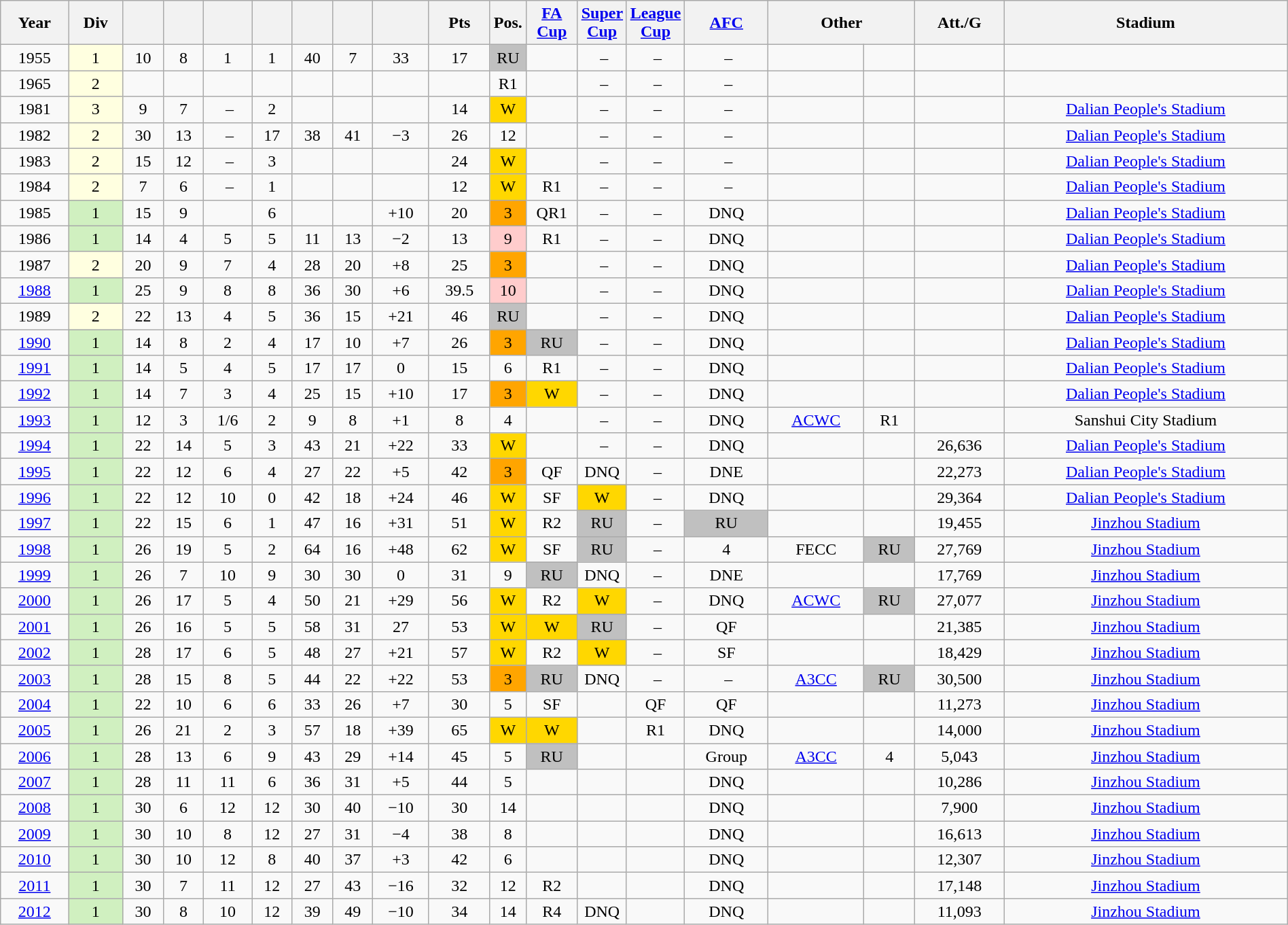<table class="wikitable sortable" width=100% style=text-align:Center>
<tr>
<th>Year</th>
<th>Div</th>
<th></th>
<th></th>
<th></th>
<th></th>
<th></th>
<th></th>
<th></th>
<th>Pts</th>
<th width=2%>Pos.</th>
<th width=4%><a href='#'>FA Cup</a></th>
<th width=2%><a href='#'>Super Cup</a></th>
<th width=2%><a href='#'>League Cup</a></th>
<th><a href='#'>AFC</a></th>
<th colspan=2>Other</th>
<th>Att./G</th>
<th>Stadium</th>
</tr>
<tr>
<td>1955</td>
<td bgcolor=#FFFFE0>1</td>
<td>10</td>
<td>8</td>
<td>1</td>
<td>1</td>
<td>40</td>
<td>7</td>
<td>33</td>
<td>17</td>
<td bgcolor=C0C0C0>RU</td>
<td></td>
<td> –</td>
<td> –</td>
<td> –</td>
<td></td>
<td></td>
<td></td>
<td></td>
</tr>
<tr>
<td>1965</td>
<td bgcolor=#FFFFE0>2</td>
<td></td>
<td></td>
<td></td>
<td></td>
<td></td>
<td></td>
<td></td>
<td></td>
<td>R1</td>
<td></td>
<td> –</td>
<td> –</td>
<td> –</td>
<td></td>
<td></td>
<td></td>
<td></td>
</tr>
<tr>
<td>1981</td>
<td bgcolor=#FFFFE0>3</td>
<td>9</td>
<td>7</td>
<td> –</td>
<td>2</td>
<td></td>
<td></td>
<td></td>
<td>14</td>
<td bgcolor=#FFD700>W</td>
<td></td>
<td> –</td>
<td> –</td>
<td> –</td>
<td></td>
<td></td>
<td></td>
<td><a href='#'>Dalian People's Stadium</a></td>
</tr>
<tr>
<td>1982</td>
<td bgcolor=#FFFFE0>2</td>
<td>30</td>
<td>13</td>
<td> –</td>
<td>17</td>
<td>38</td>
<td>41</td>
<td>−3</td>
<td>26</td>
<td>12</td>
<td></td>
<td> –</td>
<td> –</td>
<td> –</td>
<td></td>
<td></td>
<td></td>
<td><a href='#'>Dalian People's Stadium</a></td>
</tr>
<tr>
<td>1983</td>
<td bgcolor=#FFFFE0>2</td>
<td>15</td>
<td>12</td>
<td> –</td>
<td>3</td>
<td></td>
<td></td>
<td></td>
<td>24</td>
<td bgcolor=#FFD700>W</td>
<td></td>
<td> –</td>
<td> –</td>
<td> –</td>
<td></td>
<td></td>
<td></td>
<td><a href='#'>Dalian People's Stadium</a></td>
</tr>
<tr>
<td>1984</td>
<td bgcolor=#FFFFE0>2</td>
<td>7</td>
<td>6</td>
<td> –</td>
<td>1</td>
<td></td>
<td></td>
<td></td>
<td>12</td>
<td bgcolor=#FFD700>W</td>
<td>R1</td>
<td> –</td>
<td> –</td>
<td> –</td>
<td></td>
<td></td>
<td></td>
<td><a href='#'>Dalian People's Stadium</a></td>
</tr>
<tr>
<td>1985</td>
<td bgcolor=#D0F0C0>1</td>
<td>15</td>
<td>9</td>
<td></td>
<td>6</td>
<td></td>
<td></td>
<td>+10</td>
<td>20</td>
<td bgcolor=orange>3</td>
<td>QR1</td>
<td> –</td>
<td> –</td>
<td>DNQ</td>
<td></td>
<td></td>
<td></td>
<td><a href='#'>Dalian People's Stadium</a></td>
</tr>
<tr>
<td>1986</td>
<td bgcolor=#D0F0C0>1</td>
<td>14</td>
<td>4</td>
<td>5</td>
<td>5</td>
<td>11</td>
<td>13</td>
<td>−2</td>
<td>13</td>
<td bgcolor=ffcccc>9</td>
<td>R1</td>
<td> –</td>
<td> –</td>
<td>DNQ</td>
<td></td>
<td></td>
<td></td>
<td><a href='#'>Dalian People's Stadium</a></td>
</tr>
<tr>
<td>1987</td>
<td bgcolor=#FFFFE0>2</td>
<td>20</td>
<td>9</td>
<td>7</td>
<td>4</td>
<td>28</td>
<td>20</td>
<td>+8</td>
<td>25</td>
<td bgcolor=orange>3</td>
<td></td>
<td> –</td>
<td> –</td>
<td>DNQ</td>
<td></td>
<td></td>
<td></td>
<td><a href='#'>Dalian People's Stadium</a></td>
</tr>
<tr>
<td><a href='#'>1988</a></td>
<td bgcolor=#D0F0C0>1</td>
<td>25</td>
<td>9</td>
<td>8</td>
<td>8</td>
<td>36</td>
<td>30</td>
<td>+6</td>
<td>39.5</td>
<td bgcolor=ffcccc>10</td>
<td></td>
<td> –</td>
<td> –</td>
<td>DNQ</td>
<td></td>
<td></td>
<td></td>
<td><a href='#'>Dalian People's Stadium</a></td>
</tr>
<tr>
<td>1989</td>
<td bgcolor=#FFFFE0>2</td>
<td>22</td>
<td>13</td>
<td>4</td>
<td>5</td>
<td>36</td>
<td>15</td>
<td>+21</td>
<td>46</td>
<td bgcolor=C0C0C0>RU</td>
<td></td>
<td> –</td>
<td> –</td>
<td>DNQ</td>
<td></td>
<td></td>
<td></td>
<td><a href='#'>Dalian People's Stadium</a></td>
</tr>
<tr>
<td><a href='#'>1990</a></td>
<td bgcolor=#D0F0C0>1</td>
<td>14</td>
<td>8</td>
<td>2</td>
<td>4</td>
<td>17</td>
<td>10</td>
<td>+7</td>
<td>26</td>
<td bgcolor=orange>3</td>
<td bgcolor=C0C0C0>RU</td>
<td> –</td>
<td> –</td>
<td>DNQ</td>
<td></td>
<td></td>
<td></td>
<td><a href='#'>Dalian People's Stadium</a></td>
</tr>
<tr>
<td><a href='#'>1991</a></td>
<td bgcolor=#D0F0C0>1</td>
<td>14</td>
<td>5</td>
<td>4</td>
<td>5</td>
<td>17</td>
<td>17</td>
<td>0</td>
<td>15</td>
<td>6</td>
<td>R1</td>
<td> –</td>
<td> –</td>
<td>DNQ</td>
<td></td>
<td></td>
<td></td>
<td><a href='#'>Dalian People's Stadium</a></td>
</tr>
<tr>
<td><a href='#'>1992</a></td>
<td bgcolor=#D0F0C0>1</td>
<td>14</td>
<td>7</td>
<td>3</td>
<td>4</td>
<td>25</td>
<td>15</td>
<td>+10</td>
<td>17</td>
<td bgcolor=orange>3</td>
<td bgcolor=#FFD700>W</td>
<td> –</td>
<td> –</td>
<td>DNQ</td>
<td></td>
<td></td>
<td></td>
<td><a href='#'>Dalian People's Stadium</a></td>
</tr>
<tr>
<td><a href='#'>1993</a></td>
<td bgcolor=#D0F0C0>1</td>
<td>12</td>
<td>3</td>
<td>1/6</td>
<td>2</td>
<td>9</td>
<td>8</td>
<td>+1</td>
<td>8</td>
<td>4</td>
<td></td>
<td> –</td>
<td> –</td>
<td>DNQ</td>
<td><a href='#'>ACWC</a></td>
<td>R1</td>
<td></td>
<td>Sanshui City Stadium</td>
</tr>
<tr>
<td><a href='#'>1994</a></td>
<td bgcolor=#D0F0C0>1</td>
<td>22</td>
<td>14</td>
<td>5</td>
<td>3</td>
<td>43</td>
<td>21</td>
<td>+22</td>
<td>33</td>
<td bgcolor=#FFD700>W</td>
<td></td>
<td> –</td>
<td> –</td>
<td>DNQ</td>
<td></td>
<td></td>
<td>26,636</td>
<td><a href='#'>Dalian People's Stadium</a></td>
</tr>
<tr>
<td><a href='#'>1995</a></td>
<td bgcolor=#D0F0C0>1</td>
<td>22</td>
<td>12</td>
<td>6</td>
<td>4</td>
<td>27</td>
<td>22</td>
<td>+5</td>
<td>42</td>
<td bgcolor=orange>3</td>
<td>QF</td>
<td>DNQ</td>
<td> –</td>
<td>DNE</td>
<td></td>
<td></td>
<td>22,273</td>
<td><a href='#'>Dalian People's Stadium</a></td>
</tr>
<tr>
<td><a href='#'>1996</a></td>
<td bgcolor=#D0F0C0>1</td>
<td>22</td>
<td>12</td>
<td>10</td>
<td>0</td>
<td>42</td>
<td>18</td>
<td>+24</td>
<td>46</td>
<td bgcolor=#FFD700>W</td>
<td>SF</td>
<td bgcolor=#FFD700>W</td>
<td> –</td>
<td>DNQ</td>
<td></td>
<td></td>
<td>29,364</td>
<td><a href='#'>Dalian People's Stadium</a></td>
</tr>
<tr>
<td><a href='#'>1997</a></td>
<td bgcolor=#D0F0C0>1</td>
<td>22</td>
<td>15</td>
<td>6</td>
<td>1</td>
<td>47</td>
<td>16</td>
<td>+31</td>
<td>51</td>
<td bgcolor=#FFD700>W</td>
<td>R2</td>
<td bgcolor=#C0C0C0>RU</td>
<td> –</td>
<td bgcolor=C0C0C0>RU</td>
<td></td>
<td></td>
<td>19,455</td>
<td><a href='#'>Jinzhou Stadium</a></td>
</tr>
<tr>
<td><a href='#'>1998</a></td>
<td bgcolor=#D0F0C0>1</td>
<td>26</td>
<td>19</td>
<td>5</td>
<td>2</td>
<td>64</td>
<td>16</td>
<td>+48</td>
<td>62</td>
<td bgcolor=#FFD700>W</td>
<td>SF</td>
<td bgcolor=#C0C0C0>RU</td>
<td> –</td>
<td>4</td>
<td>FECC</td>
<td bgcolor=C0C0C0>RU</td>
<td>27,769</td>
<td><a href='#'>Jinzhou Stadium</a></td>
</tr>
<tr>
<td><a href='#'>1999</a></td>
<td bgcolor=#D0F0C0>1</td>
<td>26</td>
<td>7</td>
<td>10</td>
<td>9</td>
<td>30</td>
<td>30</td>
<td>0</td>
<td>31</td>
<td>9</td>
<td bgcolor=#C0C0C0>RU</td>
<td>DNQ</td>
<td> –</td>
<td>DNE</td>
<td></td>
<td></td>
<td>17,769</td>
<td><a href='#'>Jinzhou Stadium</a></td>
</tr>
<tr>
<td><a href='#'>2000</a></td>
<td bgcolor=#D0F0C0>1</td>
<td>26</td>
<td>17</td>
<td>5</td>
<td>4</td>
<td>50</td>
<td>21</td>
<td>+29</td>
<td>56</td>
<td bgcolor=#FFD700>W</td>
<td>R2</td>
<td bgcolor=#FFD700>W</td>
<td> –</td>
<td>DNQ</td>
<td><a href='#'>ACWC</a></td>
<td bgcolor=C0C0C0>RU</td>
<td>27,077</td>
<td><a href='#'>Jinzhou Stadium</a></td>
</tr>
<tr>
<td><a href='#'>2001</a></td>
<td bgcolor=#D0F0C0>1</td>
<td>26</td>
<td>16</td>
<td>5</td>
<td>5</td>
<td>58</td>
<td>31</td>
<td>27</td>
<td>53</td>
<td bgcolor=#FFD700>W</td>
<td bgcolor=#FFD700>W</td>
<td bgcolor=#C0C0C0>RU</td>
<td> –</td>
<td>QF</td>
<td></td>
<td></td>
<td>21,385</td>
<td><a href='#'>Jinzhou Stadium</a></td>
</tr>
<tr>
<td><a href='#'>2002</a></td>
<td bgcolor=#D0F0C0>1</td>
<td>28</td>
<td>17</td>
<td>6</td>
<td>5</td>
<td>48</td>
<td>27</td>
<td>+21</td>
<td>57</td>
<td bgcolor=#FFD700>W</td>
<td>R2</td>
<td bgcolor=#FFD700>W</td>
<td> –</td>
<td>SF</td>
<td></td>
<td></td>
<td>18,429</td>
<td><a href='#'>Jinzhou Stadium</a></td>
</tr>
<tr>
<td><a href='#'>2003</a></td>
<td bgcolor=#D0F0C0>1</td>
<td>28</td>
<td>15</td>
<td>8</td>
<td>5</td>
<td>44</td>
<td>22</td>
<td>+22</td>
<td>53</td>
<td bgcolor=orange>3</td>
<td bgcolor=#C0C0C0>RU</td>
<td>DNQ</td>
<td> –</td>
<td> –</td>
<td><a href='#'>A3CC</a></td>
<td bgcolor=C0C0C0>RU</td>
<td>30,500</td>
<td><a href='#'>Jinzhou Stadium</a></td>
</tr>
<tr>
<td><a href='#'>2004</a></td>
<td bgcolor=#D0F0C0>1</td>
<td>22</td>
<td>10</td>
<td>6</td>
<td>6</td>
<td>33</td>
<td>26</td>
<td>+7</td>
<td>30</td>
<td>5</td>
<td>SF</td>
<td></td>
<td>QF</td>
<td>QF</td>
<td></td>
<td></td>
<td>11,273</td>
<td><a href='#'>Jinzhou Stadium</a></td>
</tr>
<tr>
<td><a href='#'>2005</a></td>
<td bgcolor=#D0F0C0>1</td>
<td>26</td>
<td>21</td>
<td>2</td>
<td>3</td>
<td>57</td>
<td>18</td>
<td>+39</td>
<td>65</td>
<td bgcolor=#FFD700>W</td>
<td bgcolor=#FFD700>W</td>
<td></td>
<td>R1</td>
<td>DNQ</td>
<td></td>
<td></td>
<td>14,000</td>
<td><a href='#'>Jinzhou Stadium</a></td>
</tr>
<tr>
<td><a href='#'>2006</a></td>
<td bgcolor=#D0F0C0>1</td>
<td>28</td>
<td>13</td>
<td>6</td>
<td>9</td>
<td>43</td>
<td>29</td>
<td>+14</td>
<td>45</td>
<td>5</td>
<td bgcolor=#C0C0C0>RU</td>
<td></td>
<td></td>
<td>Group</td>
<td><a href='#'>A3CC</a></td>
<td>4</td>
<td>5,043</td>
<td><a href='#'>Jinzhou Stadium</a></td>
</tr>
<tr>
<td><a href='#'>2007</a></td>
<td bgcolor=#D0F0C0>1</td>
<td>28</td>
<td>11</td>
<td>11</td>
<td>6</td>
<td>36</td>
<td>31</td>
<td>+5</td>
<td>44</td>
<td>5</td>
<td></td>
<td></td>
<td></td>
<td>DNQ</td>
<td></td>
<td></td>
<td>10,286</td>
<td><a href='#'>Jinzhou Stadium</a></td>
</tr>
<tr>
<td><a href='#'>2008</a></td>
<td bgcolor=#D0F0C0>1</td>
<td>30</td>
<td>6</td>
<td>12</td>
<td>12</td>
<td>30</td>
<td>40</td>
<td>−10</td>
<td>30</td>
<td>14</td>
<td></td>
<td></td>
<td></td>
<td>DNQ</td>
<td></td>
<td></td>
<td>7,900</td>
<td><a href='#'>Jinzhou Stadium</a></td>
</tr>
<tr>
<td><a href='#'>2009</a></td>
<td bgcolor=#D0F0C0>1</td>
<td>30</td>
<td>10</td>
<td>8</td>
<td>12</td>
<td>27</td>
<td>31</td>
<td>−4</td>
<td>38</td>
<td>8</td>
<td></td>
<td></td>
<td></td>
<td>DNQ</td>
<td></td>
<td></td>
<td>16,613</td>
<td><a href='#'>Jinzhou Stadium</a></td>
</tr>
<tr>
<td><a href='#'>2010</a></td>
<td bgcolor=#D0F0C0>1</td>
<td>30</td>
<td>10</td>
<td>12</td>
<td>8</td>
<td>40</td>
<td>37</td>
<td>+3</td>
<td>42</td>
<td>6</td>
<td></td>
<td></td>
<td></td>
<td>DNQ</td>
<td></td>
<td></td>
<td>12,307</td>
<td><a href='#'>Jinzhou Stadium</a></td>
</tr>
<tr>
<td><a href='#'>2011</a></td>
<td bgcolor=#D0F0C0>1</td>
<td>30</td>
<td>7</td>
<td>11</td>
<td>12</td>
<td>27</td>
<td>43</td>
<td>−16</td>
<td>32</td>
<td>12</td>
<td>R2</td>
<td></td>
<td></td>
<td>DNQ</td>
<td></td>
<td></td>
<td>17,148</td>
<td><a href='#'>Jinzhou Stadium</a></td>
</tr>
<tr>
<td><a href='#'>2012</a></td>
<td bgcolor=#D0F0C0>1</td>
<td>30</td>
<td>8</td>
<td>10</td>
<td>12</td>
<td>39</td>
<td>49</td>
<td>−10</td>
<td>34</td>
<td>14</td>
<td>R4</td>
<td>DNQ</td>
<td></td>
<td>DNQ</td>
<td></td>
<td></td>
<td>11,093</td>
<td><a href='#'>Jinzhou Stadium</a></td>
</tr>
</table>
